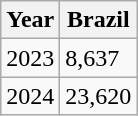<table class="wikitable">
<tr>
<th>Year</th>
<th>Brazil</th>
</tr>
<tr>
<td>2023</td>
<td>8,637</td>
</tr>
<tr>
<td>2024</td>
<td>23,620</td>
</tr>
</table>
